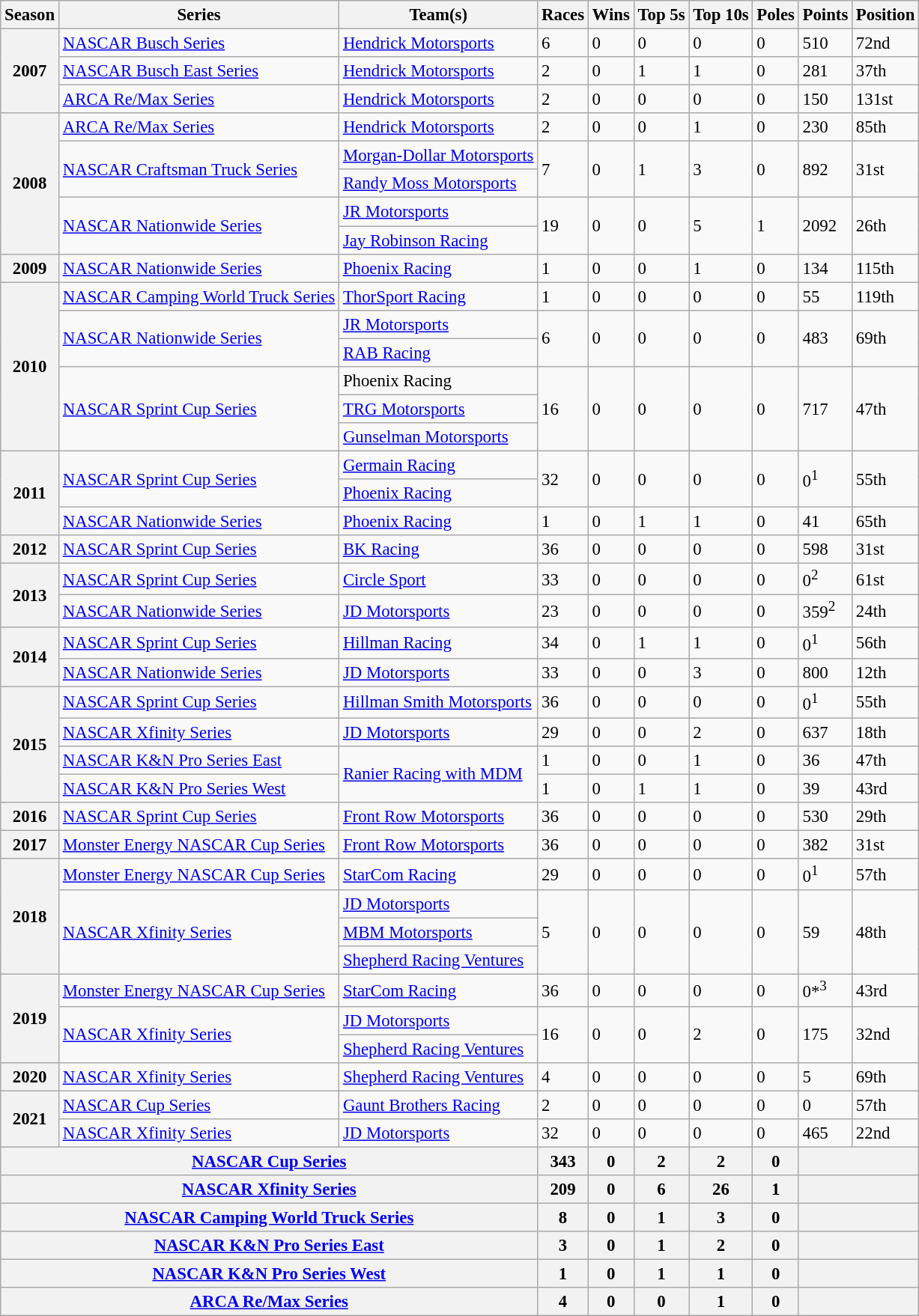<table class="wikitable" style="font-size: 95%;">
<tr>
<th>Season</th>
<th>Series</th>
<th>Team(s)</th>
<th>Races</th>
<th>Wins</th>
<th>Top 5s</th>
<th>Top 10s</th>
<th>Poles</th>
<th>Points</th>
<th>Position</th>
</tr>
<tr>
<th rowspan="3">2007</th>
<td><a href='#'>NASCAR Busch Series</a></td>
<td><a href='#'>Hendrick Motorsports</a></td>
<td>6</td>
<td>0</td>
<td>0</td>
<td>0</td>
<td>0</td>
<td>510</td>
<td>72nd</td>
</tr>
<tr>
<td><a href='#'>NASCAR Busch East Series</a></td>
<td><a href='#'>Hendrick Motorsports</a></td>
<td>2</td>
<td>0</td>
<td>1</td>
<td>1</td>
<td>0</td>
<td>281</td>
<td>37th</td>
</tr>
<tr>
<td><a href='#'>ARCA Re/Max Series</a></td>
<td><a href='#'>Hendrick Motorsports</a></td>
<td>2</td>
<td>0</td>
<td>0</td>
<td>0</td>
<td>0</td>
<td>150</td>
<td>131st</td>
</tr>
<tr>
<th rowspan="5">2008</th>
<td><a href='#'>ARCA Re/Max Series</a></td>
<td><a href='#'>Hendrick Motorsports</a></td>
<td>2</td>
<td>0</td>
<td>0</td>
<td>1</td>
<td>0</td>
<td>230</td>
<td>85th</td>
</tr>
<tr>
<td rowspan="2"><a href='#'>NASCAR Craftsman Truck Series</a></td>
<td><a href='#'>Morgan-Dollar Motorsports</a></td>
<td rowspan="2">7</td>
<td rowspan="2">0</td>
<td rowspan="2">1</td>
<td rowspan="2">3</td>
<td rowspan="2">0</td>
<td rowspan="2">892</td>
<td rowspan="2">31st</td>
</tr>
<tr>
<td><a href='#'>Randy Moss Motorsports</a></td>
</tr>
<tr>
<td rowspan="2"><a href='#'>NASCAR Nationwide Series</a></td>
<td><a href='#'>JR Motorsports</a></td>
<td rowspan="2">19</td>
<td rowspan="2">0</td>
<td rowspan="2">0</td>
<td rowspan="2">5</td>
<td rowspan="2">1</td>
<td rowspan="2">2092</td>
<td rowspan="2">26th</td>
</tr>
<tr>
<td><a href='#'>Jay Robinson Racing</a></td>
</tr>
<tr>
<th>2009</th>
<td><a href='#'>NASCAR Nationwide Series</a></td>
<td><a href='#'>Phoenix Racing</a></td>
<td>1</td>
<td>0</td>
<td>0</td>
<td>1</td>
<td>0</td>
<td>134</td>
<td>115th</td>
</tr>
<tr>
<th rowspan="6">2010</th>
<td><a href='#'>NASCAR Camping World Truck Series</a></td>
<td><a href='#'>ThorSport Racing</a></td>
<td>1</td>
<td>0</td>
<td>0</td>
<td>0</td>
<td>0</td>
<td>55</td>
<td>119th</td>
</tr>
<tr>
<td rowspan="2"><a href='#'>NASCAR Nationwide Series</a></td>
<td><a href='#'>JR Motorsports</a></td>
<td rowspan="2">6</td>
<td rowspan="2">0</td>
<td rowspan="2">0</td>
<td rowspan="2">0</td>
<td rowspan="2">0</td>
<td rowspan="2">483</td>
<td rowspan="2">69th</td>
</tr>
<tr>
<td><a href='#'>RAB Racing</a></td>
</tr>
<tr>
<td rowspan="3"><a href='#'>NASCAR Sprint Cup Series</a></td>
<td>Phoenix Racing</td>
<td rowspan="3">16</td>
<td rowspan="3">0</td>
<td rowspan="3">0</td>
<td rowspan="3">0</td>
<td rowspan="3">0</td>
<td rowspan="3">717</td>
<td rowspan="3">47th</td>
</tr>
<tr>
<td><a href='#'>TRG Motorsports</a></td>
</tr>
<tr>
<td><a href='#'>Gunselman Motorsports</a></td>
</tr>
<tr>
<th rowspan="3">2011</th>
<td rowspan="2"><a href='#'>NASCAR Sprint Cup Series</a></td>
<td><a href='#'>Germain Racing</a></td>
<td rowspan="2">32</td>
<td rowspan="2">0</td>
<td rowspan="2">0</td>
<td rowspan="2">0</td>
<td rowspan="2">0</td>
<td rowspan="2">0<sup>1</sup></td>
<td rowspan="2">55th</td>
</tr>
<tr>
<td><a href='#'>Phoenix Racing</a></td>
</tr>
<tr>
<td><a href='#'>NASCAR Nationwide Series</a></td>
<td><a href='#'>Phoenix Racing</a></td>
<td>1</td>
<td>0</td>
<td>1</td>
<td>1</td>
<td>0</td>
<td>41</td>
<td>65th</td>
</tr>
<tr>
<th>2012</th>
<td><a href='#'>NASCAR Sprint Cup Series</a></td>
<td><a href='#'>BK Racing</a></td>
<td>36</td>
<td>0</td>
<td>0</td>
<td>0</td>
<td>0</td>
<td>598</td>
<td>31st</td>
</tr>
<tr>
<th rowspan="2">2013</th>
<td><a href='#'>NASCAR Sprint Cup Series</a></td>
<td><a href='#'>Circle Sport</a></td>
<td>33</td>
<td>0</td>
<td>0</td>
<td>0</td>
<td>0</td>
<td>0<sup>2</sup></td>
<td>61st</td>
</tr>
<tr>
<td><a href='#'>NASCAR Nationwide Series</a></td>
<td><a href='#'>JD Motorsports</a></td>
<td>23</td>
<td>0</td>
<td>0</td>
<td>0</td>
<td>0</td>
<td>359<sup>2</sup></td>
<td>24th</td>
</tr>
<tr>
<th rowspan="2">2014</th>
<td><a href='#'>NASCAR Sprint Cup Series</a></td>
<td><a href='#'>Hillman Racing</a></td>
<td>34</td>
<td>0</td>
<td>1</td>
<td>1</td>
<td>0</td>
<td>0<sup>1</sup></td>
<td>56th</td>
</tr>
<tr>
<td><a href='#'>NASCAR Nationwide Series</a></td>
<td><a href='#'>JD Motorsports</a></td>
<td>33</td>
<td>0</td>
<td>0</td>
<td>3</td>
<td>0</td>
<td>800</td>
<td>12th</td>
</tr>
<tr>
<th rowspan="4">2015</th>
<td><a href='#'>NASCAR Sprint Cup Series</a></td>
<td><a href='#'>Hillman Smith Motorsports</a></td>
<td>36</td>
<td>0</td>
<td>0</td>
<td>0</td>
<td>0</td>
<td>0<sup>1</sup></td>
<td>55th</td>
</tr>
<tr>
<td><a href='#'>NASCAR Xfinity Series</a></td>
<td><a href='#'>JD Motorsports</a></td>
<td>29</td>
<td>0</td>
<td>0</td>
<td>2</td>
<td>0</td>
<td>637</td>
<td>18th</td>
</tr>
<tr>
<td><a href='#'>NASCAR K&N Pro Series East</a></td>
<td rowspan="2"><a href='#'>Ranier Racing with MDM</a></td>
<td>1</td>
<td>0</td>
<td>0</td>
<td>1</td>
<td>0</td>
<td>36</td>
<td>47th</td>
</tr>
<tr>
<td><a href='#'>NASCAR K&N Pro Series West</a></td>
<td>1</td>
<td>0</td>
<td>1</td>
<td>1</td>
<td>0</td>
<td>39</td>
<td>43rd</td>
</tr>
<tr>
<th>2016</th>
<td><a href='#'>NASCAR Sprint Cup Series</a></td>
<td><a href='#'>Front Row Motorsports</a></td>
<td>36</td>
<td>0</td>
<td>0</td>
<td>0</td>
<td>0</td>
<td>530</td>
<td>29th</td>
</tr>
<tr>
<th>2017</th>
<td><a href='#'>Monster Energy NASCAR Cup Series</a></td>
<td><a href='#'>Front Row Motorsports</a></td>
<td>36</td>
<td>0</td>
<td>0</td>
<td>0</td>
<td>0</td>
<td>382</td>
<td>31st</td>
</tr>
<tr>
<th rowspan="4">2018</th>
<td><a href='#'>Monster Energy NASCAR Cup Series</a></td>
<td><a href='#'>StarCom Racing</a></td>
<td>29</td>
<td>0</td>
<td>0</td>
<td>0</td>
<td>0</td>
<td>0<sup>1</sup></td>
<td>57th</td>
</tr>
<tr>
<td rowspan="3"><a href='#'>NASCAR Xfinity Series</a></td>
<td><a href='#'>JD Motorsports</a></td>
<td rowspan="3">5</td>
<td rowspan="3">0</td>
<td rowspan="3">0</td>
<td rowspan="3">0</td>
<td rowspan="3">0</td>
<td rowspan="3">59</td>
<td rowspan="3">48th</td>
</tr>
<tr>
<td><a href='#'>MBM Motorsports</a></td>
</tr>
<tr>
<td><a href='#'>Shepherd Racing Ventures</a></td>
</tr>
<tr>
<th rowspan="3">2019</th>
<td><a href='#'>Monster Energy NASCAR Cup Series</a></td>
<td><a href='#'>StarCom Racing</a></td>
<td>36</td>
<td>0</td>
<td>0</td>
<td>0</td>
<td>0</td>
<td>0*<sup>3</sup></td>
<td>43rd</td>
</tr>
<tr>
<td rowspan="2"><a href='#'>NASCAR Xfinity Series</a></td>
<td><a href='#'>JD Motorsports</a></td>
<td rowspan="2">16</td>
<td rowspan="2">0</td>
<td rowspan="2">0</td>
<td rowspan="2">2</td>
<td rowspan="2">0</td>
<td rowspan="2">175</td>
<td rowspan="2">32nd</td>
</tr>
<tr>
<td><a href='#'>Shepherd Racing Ventures</a></td>
</tr>
<tr>
<th>2020</th>
<td><a href='#'>NASCAR Xfinity Series</a></td>
<td><a href='#'>Shepherd Racing Ventures</a></td>
<td>4</td>
<td>0</td>
<td>0</td>
<td>0</td>
<td>0</td>
<td>5</td>
<td>69th</td>
</tr>
<tr>
<th rowspan="2">2021</th>
<td><a href='#'>NASCAR Cup Series</a></td>
<td><a href='#'>Gaunt Brothers Racing</a></td>
<td>2</td>
<td>0</td>
<td>0</td>
<td>0</td>
<td>0</td>
<td>0</td>
<td>57th</td>
</tr>
<tr>
<td><a href='#'>NASCAR Xfinity Series</a></td>
<td><a href='#'>JD Motorsports</a></td>
<td>32</td>
<td>0</td>
<td>0</td>
<td>0</td>
<td>0</td>
<td>465</td>
<td>22nd</td>
</tr>
<tr>
<th colspan="3"><a href='#'>NASCAR Cup Series</a></th>
<th>343</th>
<th>0</th>
<th>2</th>
<th>2</th>
<th>0</th>
<th colspan="2"></th>
</tr>
<tr>
<th colspan="3"><a href='#'>NASCAR Xfinity Series</a></th>
<th>209</th>
<th>0</th>
<th>6</th>
<th>26</th>
<th>1</th>
<th colspan="2"></th>
</tr>
<tr>
<th colspan="3"><a href='#'>NASCAR Camping World Truck Series</a></th>
<th>8</th>
<th>0</th>
<th>1</th>
<th>3</th>
<th>0</th>
<th colspan="2"></th>
</tr>
<tr>
<th colspan="3"><a href='#'>NASCAR K&N Pro Series East</a></th>
<th>3</th>
<th>0</th>
<th>1</th>
<th>2</th>
<th>0</th>
<th colspan="2"></th>
</tr>
<tr>
<th colspan="3"><a href='#'>NASCAR K&N Pro Series West</a></th>
<th>1</th>
<th>0</th>
<th>1</th>
<th>1</th>
<th>0</th>
<th colspan="2"></th>
</tr>
<tr>
<th colspan="3"><a href='#'>ARCA Re/Max Series</a></th>
<th>4</th>
<th>0</th>
<th>0</th>
<th>1</th>
<th>0</th>
<th colspan="2"></th>
</tr>
</table>
